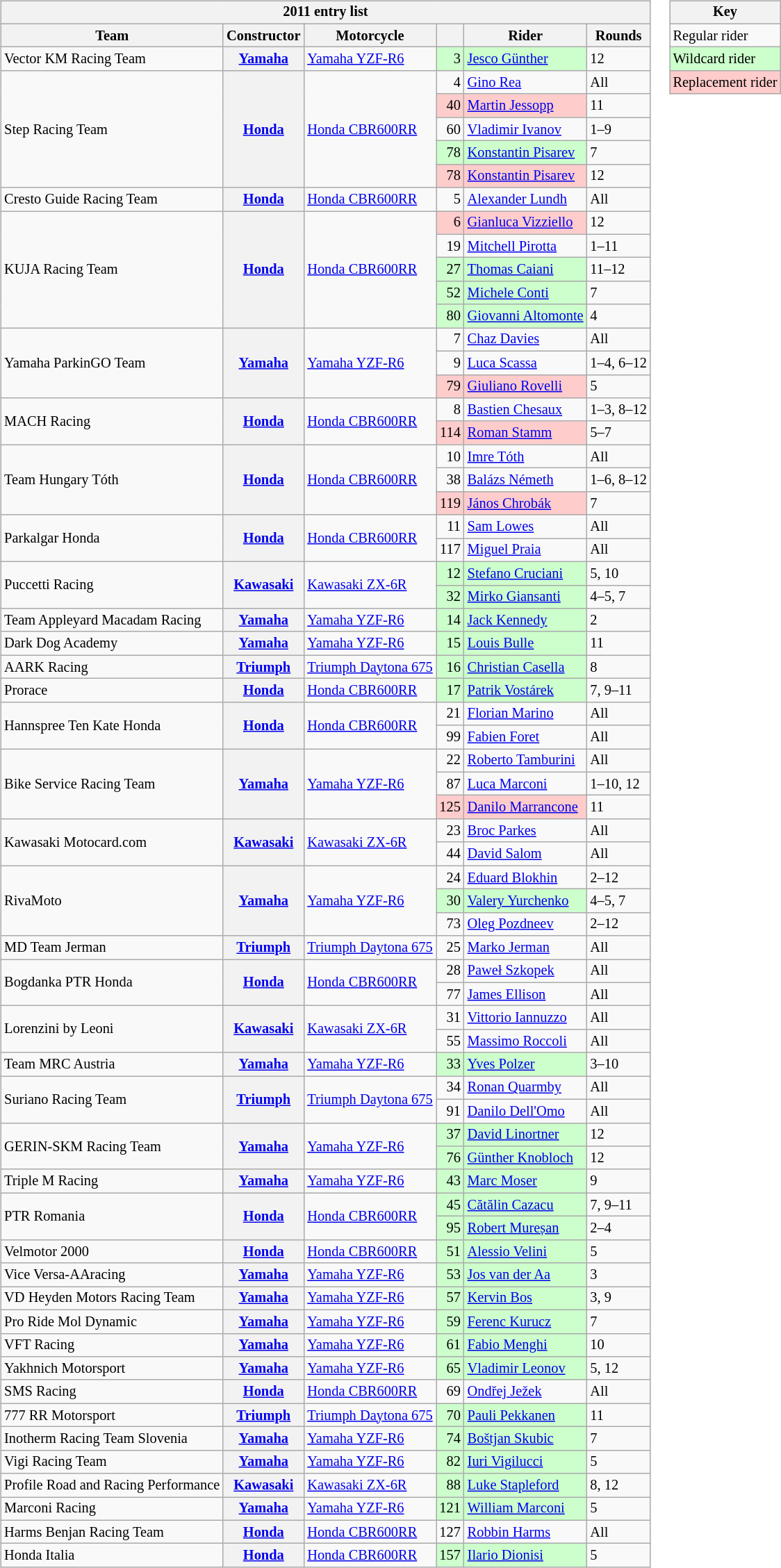<table>
<tr>
<td><br><table class="wikitable" style="font-size: 85%">
<tr>
<th colspan=6>2011 entry list</th>
</tr>
<tr>
<th>Team</th>
<th>Constructor</th>
<th>Motorcycle</th>
<th></th>
<th>Rider</th>
<th>Rounds</th>
</tr>
<tr>
<td>Vector KM Racing Team</td>
<th><a href='#'>Yamaha</a></th>
<td><a href='#'>Yamaha YZF-R6</a></td>
<td align="right" style="background:#ccffcc;">3</td>
<td style="background:#ccffcc;"> <a href='#'>Jesco Günther</a></td>
<td>12</td>
</tr>
<tr>
<td rowspan=5>Step Racing Team</td>
<th rowspan=5><a href='#'>Honda</a></th>
<td rowspan=5><a href='#'>Honda CBR600RR</a></td>
<td align="right">4</td>
<td> <a href='#'>Gino Rea</a></td>
<td>All</td>
</tr>
<tr>
<td style="background:#ffcccc;" align="right">40</td>
<td style="background:#ffcccc;"> <a href='#'>Martin Jessopp</a></td>
<td>11</td>
</tr>
<tr>
<td align="right">60</td>
<td> <a href='#'>Vladimir Ivanov</a></td>
<td>1–9</td>
</tr>
<tr>
<td style="background:#ccffcc;" align="right">78</td>
<td style="background:#ccffcc;"> <a href='#'>Konstantin Pisarev</a></td>
<td>7</td>
</tr>
<tr>
<td style="background:#ffcccc;" align="right">78</td>
<td style="background:#ffcccc;"> <a href='#'>Konstantin Pisarev</a></td>
<td>12</td>
</tr>
<tr>
<td>Cresto Guide Racing Team</td>
<th><a href='#'>Honda</a></th>
<td><a href='#'>Honda CBR600RR</a></td>
<td align="right">5</td>
<td> <a href='#'>Alexander Lundh</a></td>
<td>All</td>
</tr>
<tr>
<td rowspan=5>KUJA Racing Team</td>
<th rowspan=5><a href='#'>Honda</a></th>
<td rowspan=5><a href='#'>Honda CBR600RR</a></td>
<td align="right" style="background:#ffcccc;">6</td>
<td style="background:#ffcccc;"> <a href='#'>Gianluca Vizziello</a></td>
<td>12</td>
</tr>
<tr>
<td align="right">19</td>
<td> <a href='#'>Mitchell Pirotta</a></td>
<td>1–11</td>
</tr>
<tr>
<td align="right" style="background:#ccffcc;">27</td>
<td style="background:#ccffcc;"> <a href='#'>Thomas Caiani</a></td>
<td>11–12</td>
</tr>
<tr>
<td align="right" style="background:#ccffcc;">52</td>
<td style="background:#ccffcc;"> <a href='#'>Michele Conti</a></td>
<td>7</td>
</tr>
<tr>
<td align="right" style="background:#ccffcc;">80</td>
<td style="background:#ccffcc;"> <a href='#'>Giovanni Altomonte</a></td>
<td>4</td>
</tr>
<tr>
<td rowspan=3>Yamaha ParkinGO Team</td>
<th rowspan=3><a href='#'>Yamaha</a></th>
<td rowspan=3><a href='#'>Yamaha YZF-R6</a></td>
<td align="right">7</td>
<td> <a href='#'>Chaz Davies</a></td>
<td>All</td>
</tr>
<tr>
<td align="right">9</td>
<td> <a href='#'>Luca Scassa</a></td>
<td>1–4, 6–12</td>
</tr>
<tr>
<td align="right" style="background:#ffcccc;">79</td>
<td style="background:#ffcccc;"> <a href='#'>Giuliano Rovelli</a></td>
<td>5</td>
</tr>
<tr>
<td rowspan=2>MACH Racing</td>
<th rowspan=2><a href='#'>Honda</a></th>
<td rowspan=2><a href='#'>Honda CBR600RR</a></td>
<td align="right">8</td>
<td> <a href='#'>Bastien Chesaux</a></td>
<td>1–3, 8–12</td>
</tr>
<tr>
<td align="right" style="background:#ffcccc;">114</td>
<td style="background:#ffcccc;"> <a href='#'>Roman Stamm</a></td>
<td>5–7</td>
</tr>
<tr>
<td rowspan=3>Team Hungary Tóth</td>
<th rowspan=3><a href='#'>Honda</a></th>
<td rowspan=3><a href='#'>Honda CBR600RR</a></td>
<td align="right">10</td>
<td> <a href='#'>Imre Tóth</a></td>
<td>All</td>
</tr>
<tr>
<td align="right">38</td>
<td> <a href='#'>Balázs Németh</a></td>
<td>1–6, 8–12</td>
</tr>
<tr>
<td style="background:#ffcccc;" align="right">119</td>
<td style="background:#ffcccc;"> <a href='#'>János Chrobák</a></td>
<td>7</td>
</tr>
<tr>
<td rowspan=2>Parkalgar Honda</td>
<th rowspan=2><a href='#'>Honda</a></th>
<td rowspan=2><a href='#'>Honda CBR600RR</a></td>
<td align="right">11</td>
<td> <a href='#'>Sam Lowes</a></td>
<td>All</td>
</tr>
<tr>
<td align="right">117</td>
<td> <a href='#'>Miguel Praia</a></td>
<td>All</td>
</tr>
<tr>
<td rowspan=2>Puccetti Racing</td>
<th rowspan=2><a href='#'>Kawasaki</a></th>
<td rowspan=2><a href='#'>Kawasaki ZX-6R</a></td>
<td align="right" style="background:#ccffcc;">12</td>
<td style="background:#ccffcc;"> <a href='#'>Stefano Cruciani</a></td>
<td>5, 10</td>
</tr>
<tr>
<td align="right" style="background:#ccffcc;">32</td>
<td style="background:#ccffcc;"> <a href='#'>Mirko Giansanti</a></td>
<td>4–5, 7</td>
</tr>
<tr>
<td>Team Appleyard Macadam Racing</td>
<th><a href='#'>Yamaha</a></th>
<td><a href='#'>Yamaha YZF-R6</a></td>
<td align="right" style="background:#ccffcc;">14</td>
<td style="background:#ccffcc;"> <a href='#'>Jack Kennedy</a></td>
<td>2</td>
</tr>
<tr>
<td>Dark Dog Academy</td>
<th><a href='#'>Yamaha</a></th>
<td><a href='#'>Yamaha YZF-R6</a></td>
<td align="right" style="background:#ccffcc;">15</td>
<td style="background:#ccffcc;"> <a href='#'>Louis Bulle</a></td>
<td>11</td>
</tr>
<tr>
<td>AARK Racing</td>
<th><a href='#'>Triumph</a></th>
<td><a href='#'>Triumph Daytona 675</a></td>
<td align="right" style="background:#ccffcc;">16</td>
<td style="background:#ccffcc;"> <a href='#'>Christian Casella</a></td>
<td>8</td>
</tr>
<tr>
<td>Prorace</td>
<th><a href='#'>Honda</a></th>
<td><a href='#'>Honda CBR600RR</a></td>
<td align="right" style="background:#ccffcc;">17</td>
<td style="background:#ccffcc;"> <a href='#'>Patrik Vostárek</a></td>
<td>7, 9–11</td>
</tr>
<tr>
<td rowspan=2>Hannspree Ten Kate Honda</td>
<th rowspan=2><a href='#'>Honda</a></th>
<td rowspan=2><a href='#'>Honda CBR600RR</a></td>
<td align="right">21</td>
<td> <a href='#'>Florian Marino</a></td>
<td>All</td>
</tr>
<tr>
<td align="right">99</td>
<td> <a href='#'>Fabien Foret</a></td>
<td>All</td>
</tr>
<tr>
<td rowspan=3>Bike Service Racing Team</td>
<th rowspan=3><a href='#'>Yamaha</a></th>
<td rowspan=3><a href='#'>Yamaha YZF-R6</a></td>
<td align="right">22</td>
<td> <a href='#'>Roberto Tamburini</a></td>
<td>All</td>
</tr>
<tr>
<td align="right">87</td>
<td> <a href='#'>Luca Marconi</a></td>
<td>1–10, 12</td>
</tr>
<tr>
<td style="background:#ffcccc;" align="right">125</td>
<td style="background:#ffcccc;"> <a href='#'>Danilo Marrancone</a></td>
<td>11</td>
</tr>
<tr>
<td rowspan=2>Kawasaki Motocard.com</td>
<th rowspan=2><a href='#'>Kawasaki</a></th>
<td rowspan=2><a href='#'>Kawasaki ZX-6R</a></td>
<td align="right">23</td>
<td> <a href='#'>Broc Parkes</a></td>
<td>All</td>
</tr>
<tr>
<td align="right">44</td>
<td> <a href='#'>David Salom</a></td>
<td>All</td>
</tr>
<tr>
<td rowspan=3>RivaMoto</td>
<th rowspan=3><a href='#'>Yamaha</a></th>
<td rowspan=3><a href='#'>Yamaha YZF-R6</a></td>
<td align="right">24</td>
<td> <a href='#'>Eduard Blokhin</a></td>
<td>2–12</td>
</tr>
<tr>
<td align="right" style="background:#ccffcc;">30</td>
<td style="background:#ccffcc;"> <a href='#'>Valery Yurchenko</a></td>
<td>4–5, 7</td>
</tr>
<tr>
<td align="right">73</td>
<td> <a href='#'>Oleg Pozdneev</a></td>
<td>2–12</td>
</tr>
<tr>
<td>MD Team Jerman</td>
<th><a href='#'>Triumph</a></th>
<td><a href='#'>Triumph Daytona 675</a></td>
<td align="right">25</td>
<td> <a href='#'>Marko Jerman</a></td>
<td>All</td>
</tr>
<tr>
<td rowspan=2>Bogdanka PTR Honda</td>
<th rowspan=2><a href='#'>Honda</a></th>
<td rowspan=2><a href='#'>Honda CBR600RR</a></td>
<td align="right">28</td>
<td> <a href='#'>Paweł Szkopek</a></td>
<td>All</td>
</tr>
<tr>
<td align="right">77</td>
<td> <a href='#'>James Ellison</a></td>
<td>All</td>
</tr>
<tr>
<td rowspan=2>Lorenzini by Leoni</td>
<th rowspan=2><a href='#'>Kawasaki</a></th>
<td rowspan=2><a href='#'>Kawasaki ZX-6R</a></td>
<td align="right">31</td>
<td> <a href='#'>Vittorio Iannuzzo</a></td>
<td>All</td>
</tr>
<tr>
<td align="right">55</td>
<td> <a href='#'>Massimo Roccoli</a></td>
<td>All</td>
</tr>
<tr>
<td>Team MRC Austria</td>
<th><a href='#'>Yamaha</a></th>
<td><a href='#'>Yamaha YZF-R6</a></td>
<td align="right" style="background:#ccffcc;">33</td>
<td style="background:#ccffcc;"> <a href='#'>Yves Polzer</a></td>
<td>3–10</td>
</tr>
<tr>
<td rowspan=2>Suriano Racing Team</td>
<th rowspan=2><a href='#'>Triumph</a></th>
<td rowspan=2><a href='#'>Triumph Daytona 675</a></td>
<td align="right">34</td>
<td> <a href='#'>Ronan Quarmby</a></td>
<td>All</td>
</tr>
<tr>
<td align="right">91</td>
<td> <a href='#'>Danilo Dell'Omo</a></td>
<td>All</td>
</tr>
<tr>
<td rowspan=2>GERIN-SKM Racing Team</td>
<th rowspan=2><a href='#'>Yamaha</a></th>
<td rowspan=2><a href='#'>Yamaha YZF-R6</a></td>
<td align="right" style="background:#ccffcc;">37</td>
<td style="background:#ccffcc;"> <a href='#'>David Linortner</a></td>
<td>12</td>
</tr>
<tr>
<td align="right" style="background:#ccffcc;">76</td>
<td style="background:#ccffcc;"> <a href='#'>Günther Knobloch</a></td>
<td>12</td>
</tr>
<tr>
<td>Triple M Racing</td>
<th><a href='#'>Yamaha</a></th>
<td><a href='#'>Yamaha YZF-R6</a></td>
<td align="right" style="background:#ccffcc;">43</td>
<td style="background:#ccffcc;"> <a href='#'>Marc Moser</a></td>
<td>9</td>
</tr>
<tr>
<td rowspan=2>PTR Romania</td>
<th rowspan=2><a href='#'>Honda</a></th>
<td rowspan=2><a href='#'>Honda CBR600RR</a></td>
<td align="right" style="background:#ccffcc;">45</td>
<td style="background:#ccffcc;"> <a href='#'>Cătălin Cazacu</a></td>
<td>7, 9–11</td>
</tr>
<tr>
<td align="right" style="background:#ccffcc;">95</td>
<td style="background:#ccffcc;"> <a href='#'>Robert Mureșan</a></td>
<td>2–4</td>
</tr>
<tr>
<td>Velmotor 2000</td>
<th><a href='#'>Honda</a></th>
<td><a href='#'>Honda CBR600RR</a></td>
<td align="right" style="background:#ccffcc;">51</td>
<td style="background:#ccffcc;"> <a href='#'>Alessio Velini</a></td>
<td>5</td>
</tr>
<tr>
<td>Vice Versa-AAracing</td>
<th><a href='#'>Yamaha</a></th>
<td><a href='#'>Yamaha YZF-R6</a></td>
<td align="right" style="background:#ccffcc;">53</td>
<td style="background:#ccffcc;"> <a href='#'>Jos van der Aa</a></td>
<td>3</td>
</tr>
<tr>
<td>VD Heyden Motors Racing Team</td>
<th><a href='#'>Yamaha</a></th>
<td><a href='#'>Yamaha YZF-R6</a></td>
<td align="right" style="background:#ccffcc;">57</td>
<td style="background:#ccffcc;"> <a href='#'>Kervin Bos</a></td>
<td>3, 9</td>
</tr>
<tr>
<td>Pro Ride Mol Dynamic</td>
<th><a href='#'>Yamaha</a></th>
<td><a href='#'>Yamaha YZF-R6</a></td>
<td align="right" style="background:#ccffcc;">59</td>
<td style="background:#ccffcc;"> <a href='#'>Ferenc Kurucz</a></td>
<td>7</td>
</tr>
<tr>
<td>VFT Racing</td>
<th><a href='#'>Yamaha</a></th>
<td><a href='#'>Yamaha YZF-R6</a></td>
<td align="right" style="background:#ccffcc;">61</td>
<td style="background:#ccffcc;"> <a href='#'>Fabio Menghi</a></td>
<td>10</td>
</tr>
<tr>
<td>Yakhnich Motorsport</td>
<th><a href='#'>Yamaha</a></th>
<td><a href='#'>Yamaha YZF-R6</a></td>
<td align="right" style="background:#ccffcc;">65</td>
<td style="background:#ccffcc;"> <a href='#'>Vladimir Leonov</a></td>
<td>5, 12</td>
</tr>
<tr>
<td>SMS Racing</td>
<th><a href='#'>Honda</a></th>
<td><a href='#'>Honda CBR600RR</a></td>
<td align="right">69</td>
<td> <a href='#'>Ondřej Ježek</a></td>
<td>All</td>
</tr>
<tr>
<td>777 RR Motorsport</td>
<th><a href='#'>Triumph</a></th>
<td><a href='#'>Triumph Daytona 675</a></td>
<td align="right" style="background:#ccffcc;">70</td>
<td style="background:#ccffcc;"> <a href='#'>Pauli Pekkanen</a></td>
<td>11</td>
</tr>
<tr>
<td>Inotherm Racing Team Slovenia</td>
<th><a href='#'>Yamaha</a></th>
<td><a href='#'>Yamaha YZF-R6</a></td>
<td align="right" style="background:#ccffcc;">74</td>
<td style="background:#ccffcc;"> <a href='#'>Boštjan Skubic</a></td>
<td>7</td>
</tr>
<tr>
<td>Vigi Racing Team</td>
<th><a href='#'>Yamaha</a></th>
<td><a href='#'>Yamaha YZF-R6</a></td>
<td align="right" style="background:#ccffcc;">82</td>
<td style="background:#ccffcc;"> <a href='#'>Iuri Vigilucci</a></td>
<td>5</td>
</tr>
<tr>
<td>Profile Road and Racing Performance</td>
<th><a href='#'>Kawasaki</a></th>
<td><a href='#'>Kawasaki ZX-6R</a></td>
<td align="right" style="background:#ccffcc;">88</td>
<td style="background:#ccffcc;"> <a href='#'>Luke Stapleford</a></td>
<td>8, 12</td>
</tr>
<tr>
<td>Marconi Racing</td>
<th><a href='#'>Yamaha</a></th>
<td><a href='#'>Yamaha YZF-R6</a></td>
<td align="right" style="background:#ccffcc;">121</td>
<td style="background:#ccffcc;"> <a href='#'>William Marconi</a></td>
<td>5</td>
</tr>
<tr>
<td>Harms Benjan Racing Team</td>
<th><a href='#'>Honda</a></th>
<td><a href='#'>Honda CBR600RR</a></td>
<td align="right">127</td>
<td> <a href='#'>Robbin Harms</a></td>
<td>All</td>
</tr>
<tr>
<td>Honda Italia</td>
<th><a href='#'>Honda</a></th>
<td><a href='#'>Honda CBR600RR</a></td>
<td align="right" style="background:#ccffcc;">157</td>
<td style="background:#ccffcc;"> <a href='#'>Ilario Dionisi</a></td>
<td>5</td>
</tr>
</table>
</td>
<td valign="top"><br><table class="wikitable" style="font-size: 85%;">
<tr>
<th colspan=2>Key</th>
</tr>
<tr>
<td>Regular rider</td>
</tr>
<tr style="background:#ccffcc;">
<td>Wildcard rider</td>
</tr>
<tr style="background:#ffcccc;">
<td>Replacement rider</td>
</tr>
</table>
</td>
</tr>
</table>
